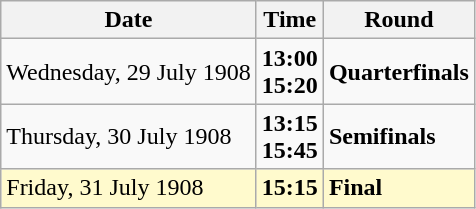<table class="wikitable">
<tr>
<th>Date</th>
<th>Time</th>
<th>Round</th>
</tr>
<tr>
<td>Wednesday, 29 July 1908</td>
<td><strong>13:00</strong><br><strong>15:20</strong></td>
<td><strong>Quarterfinals</strong></td>
</tr>
<tr>
<td>Thursday, 30 July 1908</td>
<td><strong>13:15</strong><br><strong>15:45</strong></td>
<td><strong>Semifinals</strong></td>
</tr>
<tr style=background:lemonchiffon>
<td>Friday, 31 July 1908</td>
<td><strong>15:15</strong></td>
<td><strong>Final</strong></td>
</tr>
</table>
